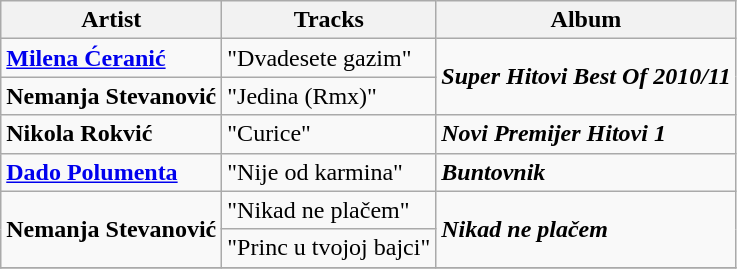<table class="wikitable">
<tr>
<th rowspan="1">Artist</th>
<th rowspan="1">Tracks</th>
<th rowspan="1">Album</th>
</tr>
<tr>
<td rowspan="1"><strong><a href='#'>Milena Ćeranić</a></strong></td>
<td>"Dvadesete gazim"</td>
<td rowspan="2"><strong><em>Super Hitovi Best Of 2010/11</em></strong></td>
</tr>
<tr>
<td rowspan="1"><strong>Nemanja Stevanović</strong></td>
<td>"Jedina (Rmx)"</td>
</tr>
<tr>
<td rowspan="1"><strong>Nikola Rokvić</strong></td>
<td>"Curice"</td>
<td rowspan="1"><strong><em>Novi Premijer Hitovi 1</em></strong></td>
</tr>
<tr>
<td rowspan="1"><strong><a href='#'>Dado Polumenta</a></strong></td>
<td>"Nije od karmina"</td>
<td rowspan="1"><strong><em>Buntovnik</em></strong></td>
</tr>
<tr>
<td rowspan="2"><strong>Nemanja Stevanović</strong></td>
<td>"Nikad ne plačem"</td>
<td rowspan="2"><strong><em>Nikad ne plačem</em></strong></td>
</tr>
<tr>
<td>"Princ u tvojoj bajci"</td>
</tr>
<tr>
</tr>
</table>
